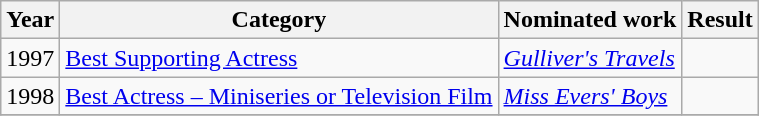<table class="wikitable sortable">
<tr>
<th>Year</th>
<th>Category</th>
<th>Nominated work</th>
<th>Result</th>
</tr>
<tr>
<td>1997</td>
<td><a href='#'>Best Supporting Actress</a></td>
<td><em><a href='#'>Gulliver's Travels</a></em></td>
<td></td>
</tr>
<tr>
<td>1998</td>
<td><a href='#'>Best Actress – Miniseries or Television Film</a></td>
<td><em><a href='#'>Miss Evers' Boys</a></em></td>
<td></td>
</tr>
<tr>
</tr>
</table>
